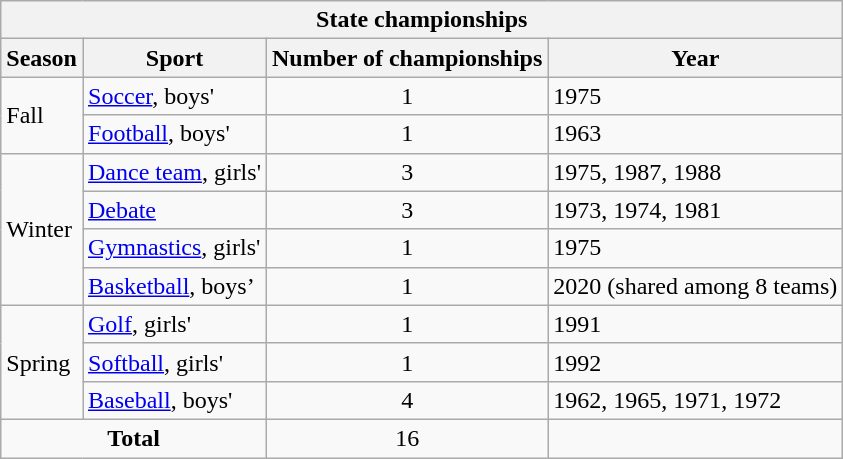<table class="wikitable">
<tr>
<th colspan="4">State championships</th>
</tr>
<tr>
<th>Season</th>
<th>Sport</th>
<th>Number of championships</th>
<th>Year</th>
</tr>
<tr>
<td rowspan="2">Fall</td>
<td><a href='#'>Soccer</a>, boys'</td>
<td align="center">1</td>
<td>1975</td>
</tr>
<tr>
<td><a href='#'>Football</a>, boys'</td>
<td align="center">1</td>
<td>1963</td>
</tr>
<tr>
<td rowspan="4">Winter</td>
<td><a href='#'>Dance team</a>, girls'</td>
<td align="center">3</td>
<td>1975, 1987, 1988</td>
</tr>
<tr>
<td><a href='#'>Debate</a></td>
<td align="center">3</td>
<td>1973, 1974, 1981</td>
</tr>
<tr>
<td><a href='#'>Gymnastics</a>, girls'</td>
<td align="center">1</td>
<td>1975</td>
</tr>
<tr>
<td><a href='#'>Basketball</a>, boys’</td>
<td align="center">1</td>
<td>2020 (shared among 8 teams)</td>
</tr>
<tr>
<td rowspan="3">Spring</td>
<td><a href='#'>Golf</a>, girls'</td>
<td align="center">1</td>
<td>1991</td>
</tr>
<tr>
<td><a href='#'>Softball</a>, girls'</td>
<td align="center">1</td>
<td>1992</td>
</tr>
<tr>
<td><a href='#'>Baseball</a>, boys'</td>
<td align="center">4</td>
<td>1962, 1965, 1971, 1972</td>
</tr>
<tr>
<td align="center" colspan="2"><strong>Total</strong></td>
<td align="center">16</td>
<td></td>
</tr>
</table>
